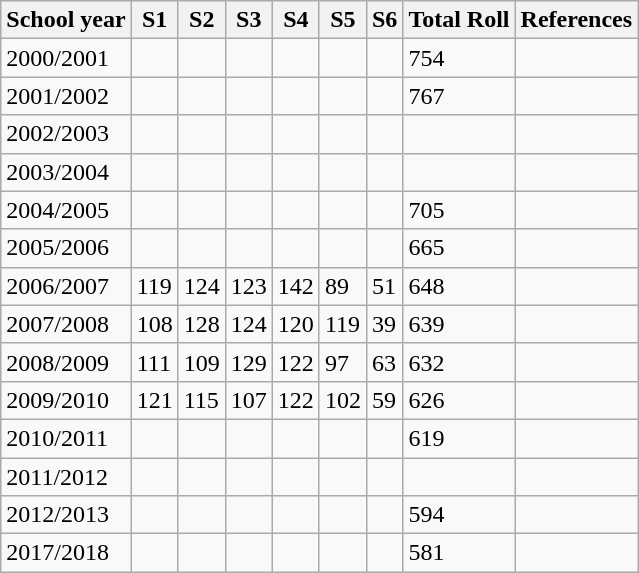<table class="wikitable sortable">
<tr>
<th>School year</th>
<th>S1</th>
<th>S2</th>
<th>S3</th>
<th>S4</th>
<th>S5</th>
<th>S6</th>
<th>Total Roll</th>
<th>References</th>
</tr>
<tr>
<td>2000/2001</td>
<td></td>
<td></td>
<td></td>
<td></td>
<td></td>
<td></td>
<td>754</td>
<td></td>
</tr>
<tr>
<td>2001/2002</td>
<td></td>
<td></td>
<td></td>
<td></td>
<td></td>
<td></td>
<td>767</td>
<td></td>
</tr>
<tr>
<td>2002/2003</td>
<td></td>
<td></td>
<td></td>
<td></td>
<td></td>
<td></td>
<td></td>
<td></td>
</tr>
<tr>
<td>2003/2004</td>
<td></td>
<td></td>
<td></td>
<td></td>
<td></td>
<td></td>
<td></td>
<td></td>
</tr>
<tr>
<td>2004/2005</td>
<td></td>
<td></td>
<td></td>
<td></td>
<td></td>
<td></td>
<td>705</td>
<td></td>
</tr>
<tr>
<td>2005/2006</td>
<td></td>
<td></td>
<td></td>
<td></td>
<td></td>
<td></td>
<td>665</td>
<td></td>
</tr>
<tr>
<td>2006/2007</td>
<td>119</td>
<td>124</td>
<td>123</td>
<td>142</td>
<td>89</td>
<td>51</td>
<td>648</td>
<td></td>
</tr>
<tr>
<td>2007/2008</td>
<td>108</td>
<td>128</td>
<td>124</td>
<td>120</td>
<td>119</td>
<td>39</td>
<td>639</td>
<td></td>
</tr>
<tr>
<td>2008/2009</td>
<td>111</td>
<td>109</td>
<td>129</td>
<td>122</td>
<td>97</td>
<td>63</td>
<td>632</td>
<td></td>
</tr>
<tr>
<td>2009/2010</td>
<td>121</td>
<td>115</td>
<td>107</td>
<td>122</td>
<td>102</td>
<td>59</td>
<td>626</td>
<td></td>
</tr>
<tr>
<td>2010/2011</td>
<td></td>
<td></td>
<td></td>
<td></td>
<td></td>
<td></td>
<td>619</td>
<td></td>
</tr>
<tr>
<td>2011/2012</td>
<td></td>
<td></td>
<td></td>
<td></td>
<td></td>
<td></td>
<td></td>
<td></td>
</tr>
<tr>
<td>2012/2013</td>
<td></td>
<td></td>
<td></td>
<td></td>
<td></td>
<td></td>
<td>594</td>
<td></td>
</tr>
<tr>
<td>2017/2018</td>
<td></td>
<td></td>
<td></td>
<td></td>
<td></td>
<td></td>
<td>581</td>
<td></td>
</tr>
</table>
